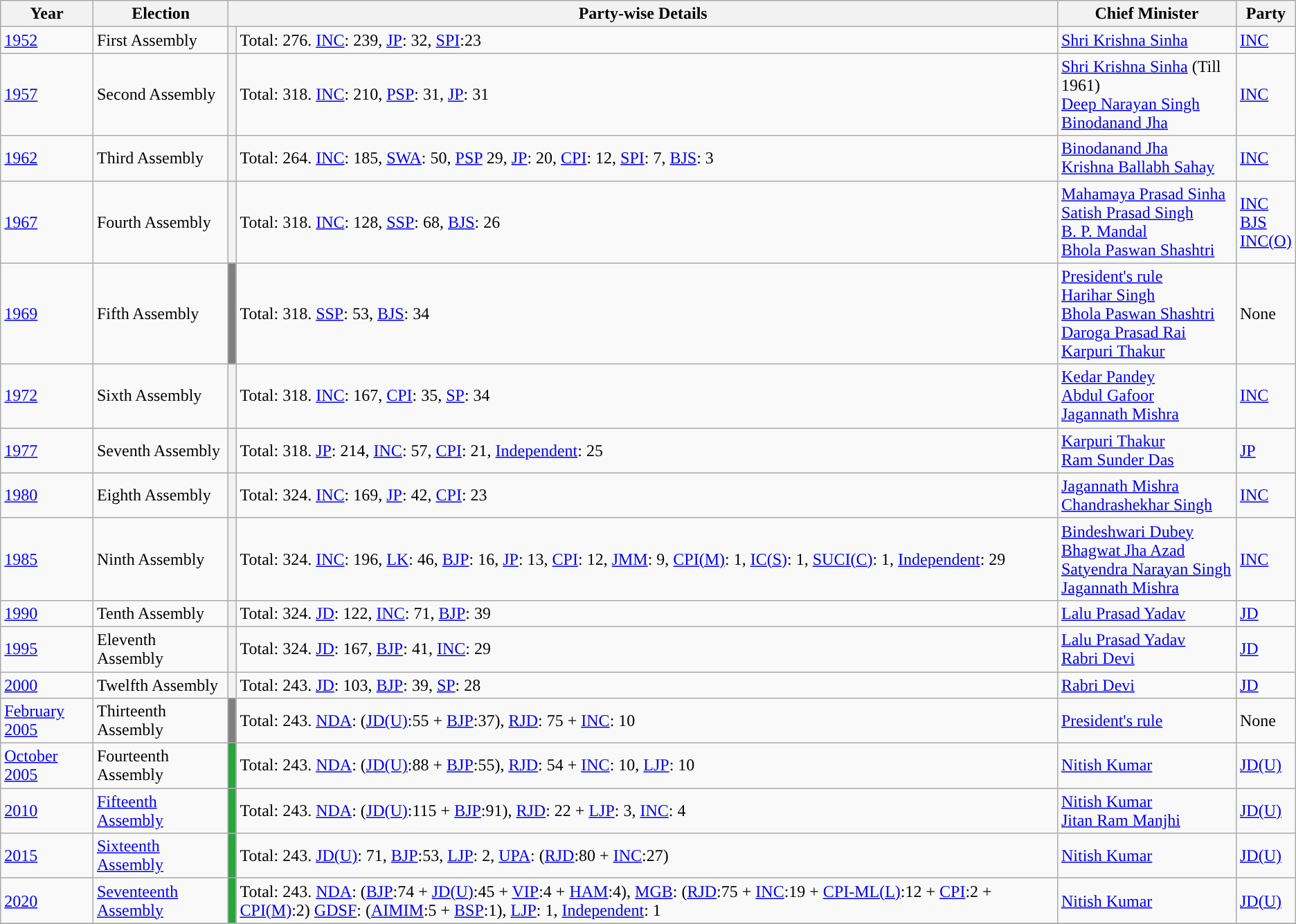<table class="wikitable">
<tr>
<th>Year</th>
<th>Election</th>
<th colspan=2>Party-wise Details</th>
<th>Chief Minister</th>
<th>Party</th>
</tr>
<tr>
<td><a href='#'>1952</a></td>
<td>First Assembly</td>
<th style="background-color: "></th>
<td>Total: 276. <a href='#'>INC</a>: 239, <a href='#'>JP</a>: 32, <a href='#'>SPI</a>:23</td>
<td><a href='#'>Shri Krishna Sinha</a> <br></td>
<td><a href='#'>INC</a></td>
</tr>
<tr --->
<td><a href='#'>1957</a></td>
<td>Second Assembly</td>
<th style="background-color: "></th>
<td>Total: 318. <a href='#'>INC</a>: 210, <a href='#'>PSP</a>: 31, <a href='#'>JP</a>: 31</td>
<td><a href='#'>Shri Krishna Sinha</a> (Till 1961)<br> <a href='#'>Deep Narayan Singh</a> <br> <a href='#'>Binodanand Jha</a></td>
<td><a href='#'>INC</a></td>
</tr>
<tr --->
<td><a href='#'>1962</a></td>
<td>Third Assembly</td>
<th style="background-color: "></th>
<td>Total: 264. <a href='#'>INC</a>: 185, <a href='#'>SWA</a>: 50, <a href='#'>PSP</a> 29, <a href='#'>JP</a>: 20,  <a href='#'>CPI</a>: 12, <a href='#'>SPI</a>: 7, <a href='#'>BJS</a>: 3</td>
<td><a href='#'>Binodanand Jha</a> <br> <a href='#'>Krishna Ballabh Sahay</a></td>
<td><a href='#'>INC</a></td>
</tr>
<tr --->
<td><a href='#'>1967</a></td>
<td>Fourth Assembly</td>
<th style="background-color: "></th>
<td>Total: 318. <a href='#'>INC</a>: 128, <a href='#'>SSP</a>: 68, <a href='#'>BJS</a>: 26</td>
<td><a href='#'>Mahamaya Prasad Sinha</a>  <br> <a href='#'>Satish Prasad Singh</a> <br> <a href='#'>B. P. Mandal</a>  <br> <a href='#'>Bhola Paswan Shashtri</a></td>
<td><a href='#'>INC</a> <br> <a href='#'>BJS</a> <br> <a href='#'>INC(O)</a></td>
</tr>
<tr --->
<td><a href='#'>1969</a></td>
<td>Fifth Assembly</td>
<th style="background-color: grey"></th>
<td>Total: 318. <a href='#'>SSP</a>: 53, <a href='#'>BJS</a>: 34</td>
<td><a href='#'>President's rule</a> <br> <a href='#'>Harihar Singh</a> <br> <a href='#'>Bhola Paswan Shashtri</a> <br> <a href='#'>Daroga Prasad Rai</a> <br> <a href='#'>Karpuri Thakur</a></td>
<td>None</td>
</tr>
<tr --->
<td><a href='#'>1972</a></td>
<td>Sixth Assembly</td>
<th style="background-color: "></th>
<td>Total: 318. <a href='#'>INC</a>: 167, <a href='#'>CPI</a>: 35, <a href='#'>SP</a>: 34</td>
<td><a href='#'>Kedar Pandey</a> <br><a href='#'>Abdul Gafoor</a> <br> <a href='#'>Jagannath Mishra</a></td>
<td><a href='#'>INC</a></td>
</tr>
<tr --->
<td><a href='#'>1977</a></td>
<td>Seventh Assembly</td>
<th style="background-color: "></th>
<td>Total: 318. <a href='#'>JP</a>: 214, <a href='#'>INC</a>: 57, <a href='#'>CPI</a>: 21, <a href='#'>Independent</a>: 25</td>
<td><a href='#'>Karpuri Thakur</a> <br> <a href='#'>Ram Sunder Das</a></td>
<td><a href='#'>JP</a></td>
</tr>
<tr --->
<td><a href='#'>1980</a></td>
<td>Eighth Assembly</td>
<th style="background-color: "></th>
<td>Total: 324. <a href='#'>INC</a>: 169, <a href='#'>JP</a>: 42, <a href='#'>CPI</a>: 23</td>
<td><a href='#'>Jagannath Mishra</a> <br> <a href='#'>Chandrashekhar Singh</a></td>
<td><a href='#'>INC</a></td>
</tr>
<tr --->
<td><a href='#'>1985</a></td>
<td>Ninth Assembly</td>
<th style="background-color: "></th>
<td>Total: 324. <a href='#'>INC</a>: 196, <a href='#'>LK</a>: 46, <a href='#'>BJP</a>: 16, <a href='#'>JP</a>: 13, <a href='#'>CPI</a>: 12, <a href='#'>JMM</a>: 9, <a href='#'>CPI(M)</a>: 1, <a href='#'>IC(S)</a>: 1, <a href='#'>SUCI(C)</a>: 1, <a href='#'>Independent</a>: 29</td>
<td><a href='#'>Bindeshwari Dubey</a> <br> <a href='#'>Bhagwat Jha Azad</a> <br> <a href='#'>Satyendra Narayan Singh</a> <br> <a href='#'>Jagannath Mishra</a></td>
<td><a href='#'>INC</a></td>
</tr>
<tr --->
<td><a href='#'>1990</a></td>
<td>Tenth Assembly</td>
<th style="background-color: "></th>
<td>Total: 324. <a href='#'>JD</a>: 122, <a href='#'>INC</a>: 71, <a href='#'>BJP</a>: 39</td>
<td><a href='#'>Lalu Prasad Yadav</a></td>
<td><a href='#'>JD</a></td>
</tr>
<tr --->
<td><a href='#'>1995</a></td>
<td>Eleventh Assembly</td>
<th style="background-color: "></th>
<td>Total: 324. <a href='#'>JD</a>: 167, <a href='#'>BJP</a>: 41, <a href='#'>INC</a>: 29</td>
<td><a href='#'>Lalu Prasad Yadav</a> <br> <a href='#'>Rabri Devi</a></td>
<td><a href='#'>JD</a></td>
</tr>
<tr --->
<td><a href='#'>2000</a></td>
<td>Twelfth Assembly</td>
<th style="background-color: "></th>
<td>Total: 243. <a href='#'>JD</a>: 103, <a href='#'>BJP</a>: 39, <a href='#'>SP</a>: 28</td>
<td><a href='#'>Rabri Devi</a></td>
<td><a href='#'>JD</a></td>
</tr>
<tr --->
<td><a href='#'>February 2005</a></td>
<td>Thirteenth Assembly</td>
<th style="background-color: grey"></th>
<td>Total: 243. <a href='#'>NDA</a>: (<a href='#'>JD(U)</a>:55 + <a href='#'>BJP</a>:37), <a href='#'>RJD</a>: 75 + <a href='#'>INC</a>: 10</td>
<td><a href='#'>President's rule</a></td>
<td>None</td>
</tr>
<tr --->
<td><a href='#'>October 2005</a></td>
<td>Fourteenth Assembly</td>
<th style="background-color: #29a53e"></th>
<td>Total: 243. <a href='#'>NDA</a>: (<a href='#'>JD(U)</a>:88 + <a href='#'>BJP</a>:55), <a href='#'>RJD</a>: 54 + <a href='#'>INC</a>: 10, <a href='#'>LJP</a>: 10</td>
<td><a href='#'>Nitish Kumar</a></td>
<td><a href='#'>JD(U)</a></td>
</tr>
<tr --->
<td><a href='#'>2010</a></td>
<td><a href='#'>Fifteenth Assembly</a></td>
<th style="background-color: #29a53e"></th>
<td>Total: 243. <a href='#'>NDA</a>: (<a href='#'>JD(U)</a>:115 + <a href='#'>BJP</a>:91), <a href='#'>RJD</a>: 22 + <a href='#'>LJP</a>: 3, <a href='#'>INC</a>: 4</td>
<td><a href='#'>Nitish Kumar</a> <br> <a href='#'>Jitan Ram Manjhi</a></td>
<td><a href='#'>JD(U)</a></td>
</tr>
<tr --->
<td><a href='#'>2015</a></td>
<td><a href='#'>Sixteenth Assembly</a></td>
<th style="background-color: #29a53e"></th>
<td>Total: 243. <a href='#'>JD(U)</a>: 71, <a href='#'>BJP</a>:53, <a href='#'>LJP</a>: 2, <a href='#'>UPA</a>: (<a href='#'>RJD</a>:80 + <a href='#'>INC</a>:27)</td>
<td><a href='#'>Nitish Kumar</a></td>
<td><a href='#'>JD(U)</a></td>
</tr>
<tr --->
<td><a href='#'>2020</a></td>
<td><a href='#'>Seventeenth Assembly</a></td>
<th style="background-color: #29a53e"></th>
<td>Total: 243. <a href='#'>NDA</a>: (<a href='#'>BJP</a>:74 + <a href='#'>JD(U)</a>:45 + <a href='#'>VIP</a>:4 + <a href='#'>HAM</a>:4), <a href='#'>MGB</a>: (<a href='#'>RJD</a>:75 + <a href='#'>INC</a>:19 + <a href='#'>CPI-ML(L)</a>:12 + <a href='#'>CPI</a>:2 + <a href='#'>CPI(M)</a>:2) <a href='#'>GDSF</a>: (<a href='#'>AIMIM</a>:5 + <a href='#'>BSP</a>:1), <a href='#'>LJP</a>: 1, <a href='#'>Independent</a>: 1</td>
<td><a href='#'>Nitish Kumar</a></td>
<td><a href='#'>JD(U)</a></td>
</tr>
<tr --->
</tr>
</table>
